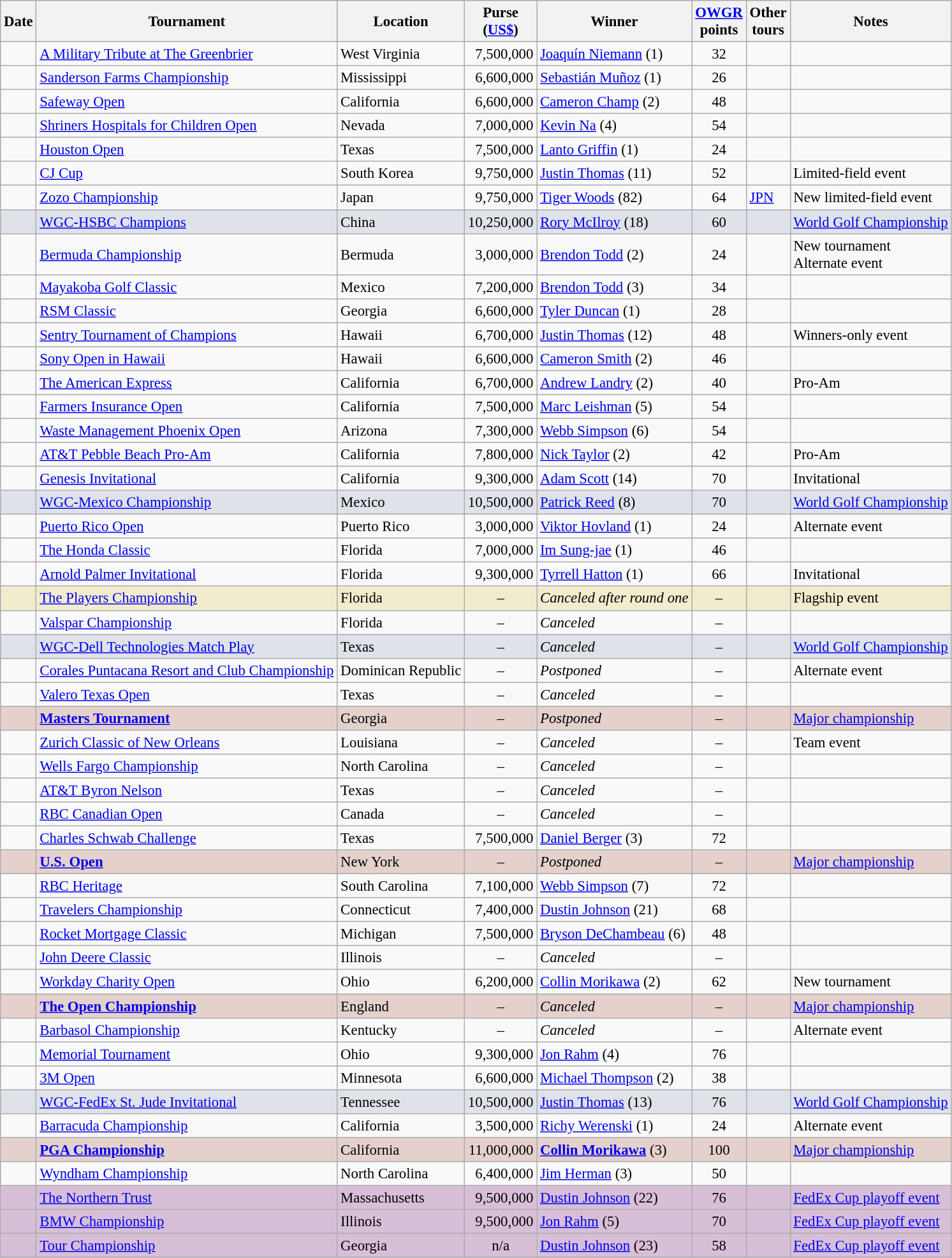<table class="wikitable" style="font-size:95%">
<tr>
<th>Date</th>
<th>Tournament</th>
<th>Location</th>
<th>Purse<br>(<a href='#'>US$</a>)</th>
<th>Winner</th>
<th><a href='#'>OWGR</a><br>points</th>
<th>Other<br>tours</th>
<th>Notes</th>
</tr>
<tr>
<td></td>
<td><a href='#'>A Military Tribute at The Greenbrier</a></td>
<td>West Virginia</td>
<td align=right>7,500,000</td>
<td> <a href='#'>Joaquín Niemann</a> (1)</td>
<td align=center>32</td>
<td></td>
<td></td>
</tr>
<tr>
<td></td>
<td><a href='#'>Sanderson Farms Championship</a></td>
<td>Mississippi</td>
<td align=right>6,600,000</td>
<td> <a href='#'>Sebastián Muñoz</a> (1)</td>
<td align=center>26</td>
<td></td>
<td></td>
</tr>
<tr>
<td></td>
<td><a href='#'>Safeway Open</a></td>
<td>California</td>
<td align=right>6,600,000</td>
<td> <a href='#'>Cameron Champ</a> (2)</td>
<td align=center>48</td>
<td></td>
<td></td>
</tr>
<tr>
<td></td>
<td><a href='#'>Shriners Hospitals for Children Open</a></td>
<td>Nevada</td>
<td align=right>7,000,000</td>
<td> <a href='#'>Kevin Na</a> (4)</td>
<td align=center>54</td>
<td></td>
<td></td>
</tr>
<tr>
<td></td>
<td><a href='#'>Houston Open</a></td>
<td>Texas</td>
<td align=right>7,500,000</td>
<td> <a href='#'>Lanto Griffin</a> (1)</td>
<td align=center>24</td>
<td></td>
<td></td>
</tr>
<tr>
<td></td>
<td><a href='#'>CJ Cup</a></td>
<td>South Korea</td>
<td align=right>9,750,000</td>
<td> <a href='#'>Justin Thomas</a> (11)</td>
<td align=center>52</td>
<td></td>
<td>Limited-field event</td>
</tr>
<tr>
<td></td>
<td><a href='#'>Zozo Championship</a></td>
<td>Japan</td>
<td align=right>9,750,000</td>
<td> <a href='#'>Tiger Woods</a> (82)</td>
<td align=center>64</td>
<td><a href='#'>JPN</a></td>
<td>New limited-field event</td>
</tr>
<tr style="background:#dfe2e9;">
<td></td>
<td><a href='#'>WGC-HSBC Champions</a></td>
<td>China</td>
<td align=right>10,250,000</td>
<td> <a href='#'>Rory McIlroy</a> (18)</td>
<td align=center>60</td>
<td></td>
<td><a href='#'>World Golf Championship</a></td>
</tr>
<tr>
<td></td>
<td><a href='#'>Bermuda Championship</a></td>
<td>Bermuda</td>
<td align=right>3,000,000</td>
<td> <a href='#'>Brendon Todd</a> (2)</td>
<td align=center>24</td>
<td></td>
<td>New tournament<br>Alternate event</td>
</tr>
<tr>
<td></td>
<td><a href='#'>Mayakoba Golf Classic</a></td>
<td>Mexico</td>
<td align=right>7,200,000</td>
<td> <a href='#'>Brendon Todd</a> (3)</td>
<td align=center>34</td>
<td></td>
<td></td>
</tr>
<tr>
<td></td>
<td><a href='#'>RSM Classic</a></td>
<td>Georgia</td>
<td align=right>6,600,000</td>
<td> <a href='#'>Tyler Duncan</a> (1)</td>
<td align=center>28</td>
<td></td>
<td></td>
</tr>
<tr>
<td></td>
<td><a href='#'>Sentry Tournament of Champions</a></td>
<td>Hawaii</td>
<td align=right>6,700,000</td>
<td> <a href='#'>Justin Thomas</a> (12)</td>
<td align=center>48</td>
<td></td>
<td>Winners-only event</td>
</tr>
<tr>
<td></td>
<td><a href='#'>Sony Open in Hawaii</a></td>
<td>Hawaii</td>
<td align=right>6,600,000</td>
<td> <a href='#'>Cameron Smith</a> (2)</td>
<td align=center>46</td>
<td></td>
<td></td>
</tr>
<tr>
<td></td>
<td><a href='#'>The American Express</a></td>
<td>California</td>
<td align=right>6,700,000</td>
<td> <a href='#'>Andrew Landry</a> (2)</td>
<td align=center>40</td>
<td></td>
<td>Pro-Am</td>
</tr>
<tr>
<td></td>
<td><a href='#'>Farmers Insurance Open</a></td>
<td>California</td>
<td align=right>7,500,000</td>
<td> <a href='#'>Marc Leishman</a> (5)</td>
<td align=center>54</td>
<td></td>
<td></td>
</tr>
<tr>
<td></td>
<td><a href='#'>Waste Management Phoenix Open</a></td>
<td>Arizona</td>
<td align=right>7,300,000</td>
<td> <a href='#'>Webb Simpson</a> (6)</td>
<td align=center>54</td>
<td></td>
<td></td>
</tr>
<tr>
<td></td>
<td><a href='#'>AT&T Pebble Beach Pro-Am</a></td>
<td>California</td>
<td align=right>7,800,000</td>
<td> <a href='#'>Nick Taylor</a> (2)</td>
<td align=center>42</td>
<td></td>
<td>Pro-Am</td>
</tr>
<tr>
<td></td>
<td><a href='#'>Genesis Invitational</a></td>
<td>California</td>
<td align=right>9,300,000</td>
<td> <a href='#'>Adam Scott</a> (14)</td>
<td align=center>70</td>
<td></td>
<td>Invitational</td>
</tr>
<tr style="background:#dfe2e9;">
<td></td>
<td><a href='#'>WGC-Mexico Championship</a></td>
<td>Mexico</td>
<td align=right>10,500,000</td>
<td> <a href='#'>Patrick Reed</a> (8)</td>
<td align=center>70</td>
<td></td>
<td><a href='#'>World Golf Championship</a></td>
</tr>
<tr>
<td></td>
<td><a href='#'>Puerto Rico Open</a></td>
<td>Puerto Rico</td>
<td align=right>3,000,000</td>
<td> <a href='#'>Viktor Hovland</a> (1)</td>
<td align=center>24</td>
<td></td>
<td>Alternate event</td>
</tr>
<tr>
<td></td>
<td><a href='#'>The Honda Classic</a></td>
<td>Florida</td>
<td align=right>7,000,000</td>
<td> <a href='#'>Im Sung-jae</a> (1)</td>
<td align=center>46</td>
<td></td>
<td></td>
</tr>
<tr>
<td></td>
<td><a href='#'>Arnold Palmer Invitational</a></td>
<td>Florida</td>
<td align=right>9,300,000</td>
<td> <a href='#'>Tyrrell Hatton</a> (1)</td>
<td align=center>66</td>
<td></td>
<td>Invitational</td>
</tr>
<tr style="background:#f2ecce;">
<td></td>
<td><a href='#'>The Players Championship</a></td>
<td>Florida</td>
<td align=center>–</td>
<td><em>Canceled after round one</em></td>
<td align=center>–</td>
<td></td>
<td>Flagship event</td>
</tr>
<tr>
<td><s></s></td>
<td><a href='#'>Valspar Championship</a></td>
<td>Florida</td>
<td align=center>–</td>
<td><em>Canceled</em></td>
<td align=center>–</td>
<td></td>
<td></td>
</tr>
<tr style="background:#dfe2e9;">
<td><s></s></td>
<td><a href='#'>WGC-Dell Technologies Match Play</a></td>
<td>Texas</td>
<td align=center>–</td>
<td><em>Canceled</em></td>
<td align=center>–</td>
<td></td>
<td><a href='#'>World Golf Championship</a></td>
</tr>
<tr>
<td><s></s></td>
<td><a href='#'>Corales Puntacana Resort and Club Championship</a></td>
<td>Dominican Republic</td>
<td align=center>–</td>
<td><em>Postponed</em></td>
<td align=center>–</td>
<td></td>
<td>Alternate event</td>
</tr>
<tr>
<td><s></s></td>
<td><a href='#'>Valero Texas Open</a></td>
<td>Texas</td>
<td align=center>–</td>
<td><em>Canceled</em></td>
<td align=center>–</td>
<td></td>
<td></td>
</tr>
<tr style="background:#e5d1cb;">
<td><s></s></td>
<td><strong><a href='#'>Masters Tournament</a></strong></td>
<td>Georgia</td>
<td align=center>–</td>
<td><em>Postponed</em></td>
<td align=center>–</td>
<td></td>
<td><a href='#'>Major championship</a></td>
</tr>
<tr>
<td><s></s></td>
<td><a href='#'>Zurich Classic of New Orleans</a></td>
<td>Louisiana</td>
<td align=center>–</td>
<td><em>Canceled</em></td>
<td align=center>–</td>
<td></td>
<td>Team event</td>
</tr>
<tr>
<td><s></s></td>
<td><a href='#'>Wells Fargo Championship</a></td>
<td>North Carolina</td>
<td align=center>–</td>
<td><em>Canceled</em></td>
<td align=center>–</td>
<td></td>
<td></td>
</tr>
<tr>
<td><s></s></td>
<td><a href='#'>AT&T Byron Nelson</a></td>
<td>Texas</td>
<td align=center>–</td>
<td><em>Canceled</em></td>
<td align=center>–</td>
<td></td>
<td></td>
</tr>
<tr>
<td><s></s></td>
<td><a href='#'>RBC Canadian Open</a></td>
<td>Canada</td>
<td align=center>–</td>
<td><em>Canceled</em></td>
<td align=center>–</td>
<td></td>
<td></td>
</tr>
<tr>
<td><br><s></s></td>
<td><a href='#'>Charles Schwab Challenge</a></td>
<td>Texas</td>
<td align=right>7,500,000</td>
<td> <a href='#'>Daniel Berger</a> (3)</td>
<td align=center>72</td>
<td></td>
<td></td>
</tr>
<tr style="background:#e5d1cb;">
<td><s></s></td>
<td><strong><a href='#'>U.S. Open</a></strong></td>
<td>New York</td>
<td align=center>–</td>
<td><em>Postponed</em></td>
<td align=center>–</td>
<td></td>
<td><a href='#'>Major championship</a></td>
</tr>
<tr>
<td><br><s></s></td>
<td><a href='#'>RBC Heritage</a></td>
<td>South Carolina</td>
<td align=right>7,100,000</td>
<td> <a href='#'>Webb Simpson</a> (7)</td>
<td align=center>72</td>
<td></td>
<td></td>
</tr>
<tr>
<td></td>
<td><a href='#'>Travelers Championship</a></td>
<td>Connecticut</td>
<td align=right>7,400,000</td>
<td> <a href='#'>Dustin Johnson</a> (21)</td>
<td align=center>68</td>
<td></td>
<td></td>
</tr>
<tr>
<td><br><s></s></td>
<td><a href='#'>Rocket Mortgage Classic</a></td>
<td>Michigan</td>
<td align=right>7,500,000</td>
<td> <a href='#'>Bryson DeChambeau</a> (6)</td>
<td align=center>48</td>
<td></td>
<td></td>
</tr>
<tr>
<td><s></s></td>
<td><a href='#'>John Deere Classic</a></td>
<td>Illinois</td>
<td align=center>–</td>
<td><em>Canceled</em></td>
<td align=center>–</td>
<td></td>
<td></td>
</tr>
<tr>
<td></td>
<td><a href='#'>Workday Charity Open</a></td>
<td>Ohio</td>
<td align=right>6,200,000</td>
<td> <a href='#'>Collin Morikawa</a> (2)</td>
<td align=center>62</td>
<td></td>
<td>New tournament</td>
</tr>
<tr style="background:#e5d1cb;">
<td><s></s></td>
<td><strong><a href='#'>The Open Championship</a></strong><br></td>
<td>England</td>
<td align=center>–</td>
<td><em>Canceled</em></td>
<td align=center>–</td>
<td></td>
<td><a href='#'>Major championship</a></td>
</tr>
<tr>
<td><s></s></td>
<td><a href='#'>Barbasol Championship</a></td>
<td>Kentucky</td>
<td align=center>–</td>
<td><em>Canceled</em></td>
<td align=center>–</td>
<td></td>
<td>Alternate event</td>
</tr>
<tr>
<td><br><s></s></td>
<td><a href='#'>Memorial Tournament</a></td>
<td>Ohio</td>
<td align=right>9,300,000</td>
<td> <a href='#'>Jon Rahm</a> (4)</td>
<td align=center>76</td>
<td></td>
<td></td>
</tr>
<tr>
<td></td>
<td><a href='#'>3M Open</a></td>
<td>Minnesota</td>
<td align=right>6,600,000</td>
<td> <a href='#'>Michael Thompson</a> (2)</td>
<td align=center>38</td>
<td></td>
<td></td>
</tr>
<tr style="background:#dfe2e9;">
<td><br><s></s></td>
<td><a href='#'>WGC-FedEx St. Jude Invitational</a></td>
<td>Tennessee</td>
<td align=right>10,500,000</td>
<td> <a href='#'>Justin Thomas</a> (13)</td>
<td align=center>76</td>
<td></td>
<td><a href='#'>World Golf Championship</a></td>
</tr>
<tr>
<td><br><s></s></td>
<td><a href='#'>Barracuda Championship</a></td>
<td>California</td>
<td align=right>3,500,000</td>
<td> <a href='#'>Richy Werenski</a> (1)</td>
<td align=center>24</td>
<td></td>
<td>Alternate event</td>
</tr>
<tr style="background:#e5d1cb;">
<td><br><s></s></td>
<td><strong><a href='#'>PGA Championship</a></strong></td>
<td>California</td>
<td align=right>11,000,000</td>
<td> <strong><a href='#'>Collin Morikawa</a></strong> (3)</td>
<td align=center>100</td>
<td></td>
<td><a href='#'>Major championship</a></td>
</tr>
<tr>
<td><br><s></s></td>
<td><a href='#'>Wyndham Championship</a></td>
<td>North Carolina</td>
<td align=right>6,400,000</td>
<td> <a href='#'>Jim Herman</a> (3)</td>
<td align=center>50</td>
<td></td>
<td></td>
</tr>
<tr style="background:thistle;">
<td><br><s></s></td>
<td><a href='#'>The Northern Trust</a></td>
<td>Massachusetts</td>
<td align=right>9,500,000</td>
<td> <a href='#'>Dustin Johnson</a> (22)</td>
<td align=center>76</td>
<td></td>
<td><a href='#'>FedEx Cup playoff event</a></td>
</tr>
<tr style="background:thistle;">
<td><br><s></s></td>
<td><a href='#'>BMW Championship</a></td>
<td>Illinois</td>
<td align=right>9,500,000</td>
<td> <a href='#'>Jon Rahm</a> (5)</td>
<td align=center>70</td>
<td></td>
<td><a href='#'>FedEx Cup playoff event</a></td>
</tr>
<tr style="background:thistle;">
<td><br><s></s></td>
<td><a href='#'>Tour Championship</a></td>
<td>Georgia</td>
<td align=center>n/a</td>
<td> <a href='#'>Dustin Johnson</a> (23)</td>
<td align=center>58</td>
<td></td>
<td><a href='#'>FedEx Cup playoff event</a></td>
</tr>
</table>
